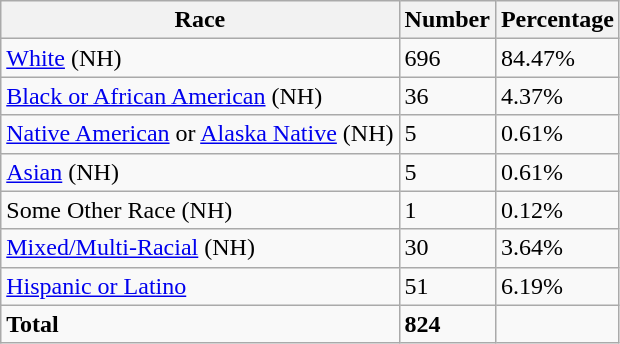<table class="wikitable">
<tr>
<th>Race</th>
<th>Number</th>
<th>Percentage</th>
</tr>
<tr>
<td><a href='#'>White</a> (NH)</td>
<td>696</td>
<td>84.47%</td>
</tr>
<tr>
<td><a href='#'>Black or African American</a> (NH)</td>
<td>36</td>
<td>4.37%</td>
</tr>
<tr>
<td><a href='#'>Native American</a> or <a href='#'>Alaska Native</a> (NH)</td>
<td>5</td>
<td>0.61%</td>
</tr>
<tr>
<td><a href='#'>Asian</a> (NH)</td>
<td>5</td>
<td>0.61%</td>
</tr>
<tr>
<td>Some Other Race (NH)</td>
<td>1</td>
<td>0.12%</td>
</tr>
<tr>
<td><a href='#'>Mixed/Multi-Racial</a> (NH)</td>
<td>30</td>
<td>3.64%</td>
</tr>
<tr>
<td><a href='#'>Hispanic or Latino</a></td>
<td>51</td>
<td>6.19%</td>
</tr>
<tr>
<td><strong>Total</strong></td>
<td><strong>824</strong></td>
<td></td>
</tr>
</table>
